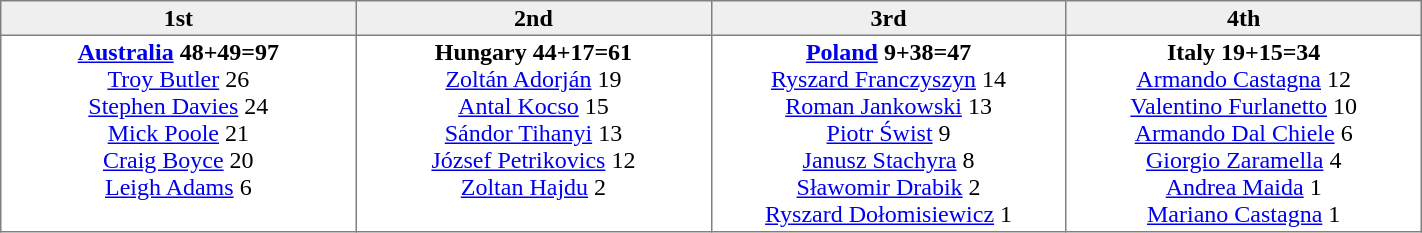<table border=1 cellpadding=2 cellspacing=0 width=75% style="border-collapse:collapse">
<tr align=center style="background:#efefef;">
<th width=20% >1st</th>
<th width=20% >2nd</th>
<th width=20% >3rd</th>
<th width=20%>4th</th>
</tr>
<tr align=center>
<td valign=top ><strong><a href='#'>Australia</a> 48+49=97</strong><br><a href='#'>Troy Butler</a> 26<br><a href='#'>Stephen Davies</a> 24<br><a href='#'>Mick Poole</a> 21<br><a href='#'>Craig Boyce</a> 20<br><a href='#'>Leigh Adams</a> 6</td>
<td valign=top ><strong>Hungary 44+17=61</strong><br><a href='#'>Zoltán Adorján</a> 19<br><a href='#'>Antal Kocso</a> 15<br><a href='#'>Sándor Tihanyi</a> 13<br><a href='#'>József Petrikovics</a> 12<br><a href='#'>Zoltan Hajdu</a> 2</td>
<td valign=top ><strong><a href='#'>Poland</a> 9+38=47</strong><br><a href='#'>Ryszard Franczyszyn</a> 14<br><a href='#'>Roman Jankowski</a> 13<br><a href='#'>Piotr Świst</a> 9<br><a href='#'>Janusz Stachyra</a> 8<br><a href='#'>Sławomir Drabik</a> 2<br><a href='#'>Ryszard Dołomisiewicz</a> 1</td>
<td valign=top><strong>Italy 19+15=34</strong><br><a href='#'>Armando Castagna</a> 12<br><a href='#'>Valentino Furlanetto</a> 10<br><a href='#'>Armando Dal Chiele</a> 6<br><a href='#'>Giorgio Zaramella</a> 4<br><a href='#'>Andrea Maida</a> 1<br><a href='#'>Mariano Castagna</a> 1</td>
</tr>
</table>
